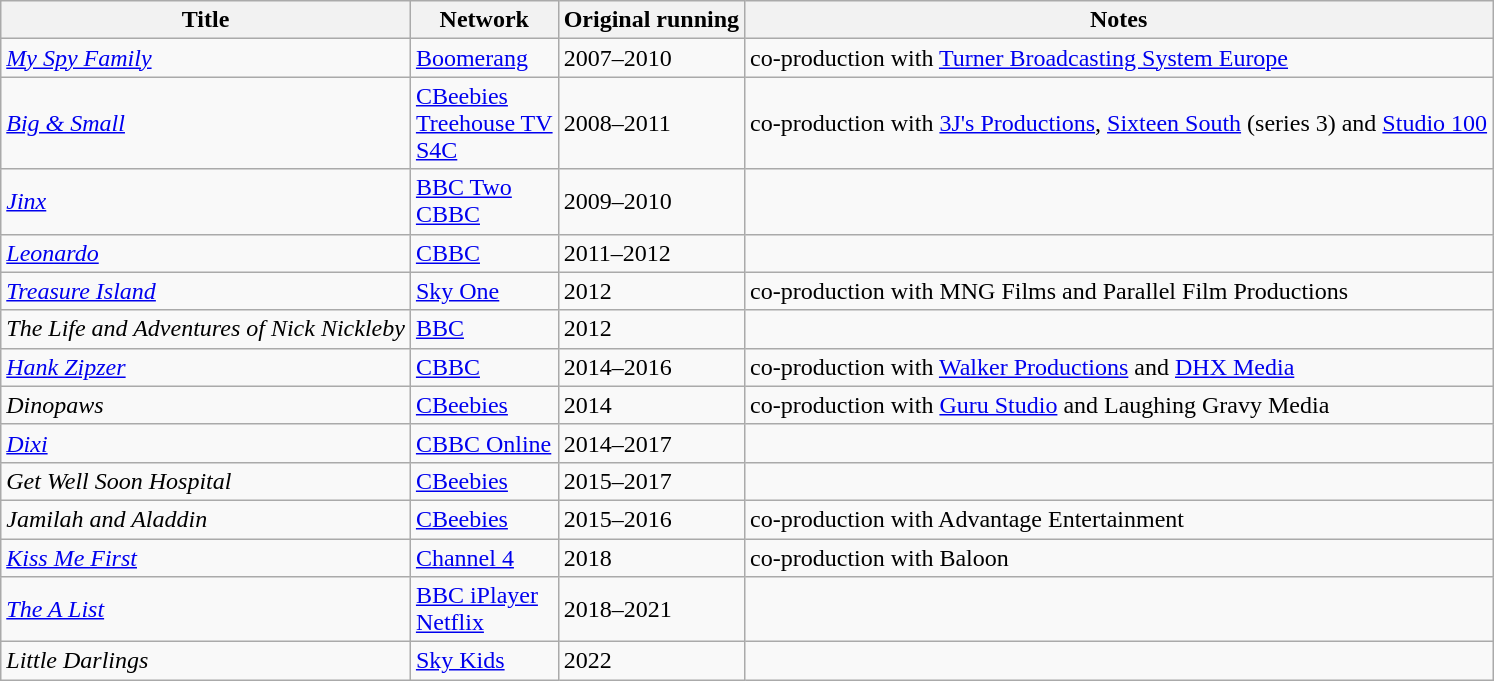<table class="wikitable sortable">
<tr>
<th>Title</th>
<th>Network</th>
<th>Original running</th>
<th>Notes</th>
</tr>
<tr>
<td><em><a href='#'>My Spy Family</a></em></td>
<td><a href='#'>Boomerang</a></td>
<td>2007–2010</td>
<td>co-production with <a href='#'>Turner Broadcasting System Europe</a></td>
</tr>
<tr>
<td><em><a href='#'>Big & Small</a></em></td>
<td><a href='#'>CBeebies</a><br><a href='#'>Treehouse TV</a><br><a href='#'>S4C</a></td>
<td>2008–2011</td>
<td>co-production with <a href='#'>3J's Productions</a>, <a href='#'>Sixteen South</a> (series 3) and <a href='#'>Studio 100</a></td>
</tr>
<tr>
<td><em><a href='#'>Jinx</a></em></td>
<td><a href='#'>BBC Two</a><br><a href='#'>CBBC</a></td>
<td>2009–2010</td>
<td></td>
</tr>
<tr>
<td><em><a href='#'>Leonardo</a></em></td>
<td><a href='#'>CBBC</a></td>
<td>2011–2012</td>
<td></td>
</tr>
<tr>
<td><em><a href='#'>Treasure Island</a></em></td>
<td><a href='#'>Sky One</a></td>
<td>2012</td>
<td>co-production with MNG Films and Parallel Film Productions</td>
</tr>
<tr>
<td><em>The Life and Adventures of Nick Nickleby</em></td>
<td><a href='#'>BBC</a></td>
<td>2012</td>
<td></td>
</tr>
<tr>
<td><em><a href='#'>Hank Zipzer</a></em></td>
<td><a href='#'>CBBC</a></td>
<td>2014–2016</td>
<td>co-production with <a href='#'>Walker Productions</a> and <a href='#'>DHX Media</a></td>
</tr>
<tr>
<td><em>Dinopaws</em></td>
<td><a href='#'>CBeebies</a></td>
<td>2014</td>
<td>co-production with <a href='#'>Guru Studio</a> and Laughing Gravy Media</td>
</tr>
<tr>
<td><em><a href='#'>Dixi</a></em></td>
<td><a href='#'>CBBC Online</a></td>
<td>2014–2017</td>
<td></td>
</tr>
<tr>
<td><em>Get Well Soon Hospital</em></td>
<td><a href='#'>CBeebies</a></td>
<td>2015–2017</td>
<td></td>
</tr>
<tr>
<td><em>Jamilah and Aladdin</em></td>
<td><a href='#'>CBeebies</a></td>
<td>2015–2016</td>
<td>co-production with Advantage Entertainment</td>
</tr>
<tr>
<td><em><a href='#'>Kiss Me First</a></em></td>
<td><a href='#'>Channel 4</a></td>
<td>2018</td>
<td>co-production with Baloon</td>
</tr>
<tr>
<td><em><a href='#'>The A List</a></em></td>
<td><a href='#'>BBC iPlayer</a><br><a href='#'>Netflix</a></td>
<td>2018–2021</td>
<td></td>
</tr>
<tr>
<td><em>Little Darlings</em></td>
<td><a href='#'>Sky Kids</a></td>
<td>2022</td>
<td></td>
</tr>
</table>
